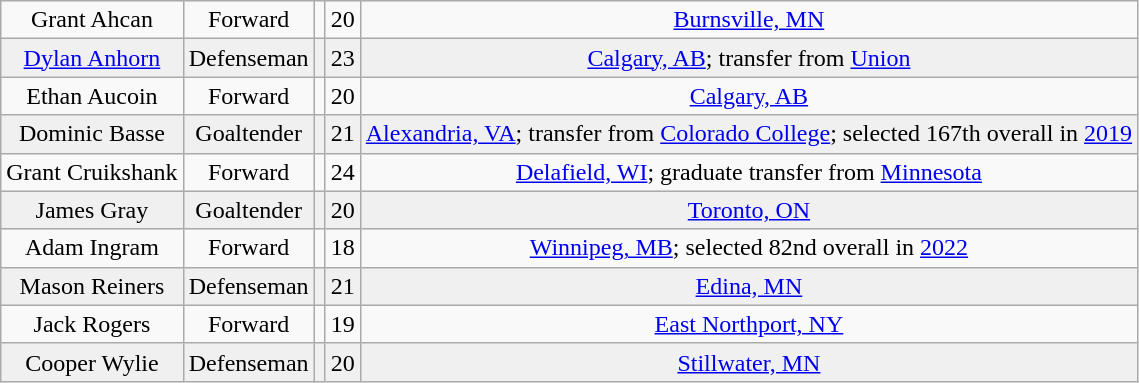<table class="wikitable">
<tr align="center" bgcolor="">
<td>Grant Ahcan</td>
<td>Forward</td>
<td></td>
<td>20</td>
<td><a href='#'>Burnsville, MN</a></td>
</tr>
<tr align="center" bgcolor="f0f0f0">
<td><a href='#'>Dylan Anhorn</a></td>
<td>Defenseman</td>
<td></td>
<td>23</td>
<td><a href='#'>Calgary, AB</a>; transfer from <a href='#'>Union</a></td>
</tr>
<tr align="center" bgcolor="">
<td>Ethan Aucoin</td>
<td>Forward</td>
<td></td>
<td>20</td>
<td><a href='#'>Calgary, AB</a></td>
</tr>
<tr align="center" bgcolor="f0f0f0">
<td>Dominic Basse</td>
<td>Goaltender</td>
<td></td>
<td>21</td>
<td><a href='#'>Alexandria, VA</a>; transfer from <a href='#'>Colorado College</a>; selected 167th overall in <a href='#'>2019</a></td>
</tr>
<tr align="center" bgcolor="">
<td>Grant Cruikshank</td>
<td>Forward</td>
<td></td>
<td>24</td>
<td><a href='#'>Delafield, WI</a>; graduate transfer from <a href='#'>Minnesota</a></td>
</tr>
<tr align="center" bgcolor="f0f0f0">
<td>James Gray</td>
<td>Goaltender</td>
<td></td>
<td>20</td>
<td><a href='#'>Toronto, ON</a></td>
</tr>
<tr align="center" bgcolor="">
<td>Adam Ingram</td>
<td>Forward</td>
<td></td>
<td>18</td>
<td><a href='#'>Winnipeg, MB</a>; selected 82nd overall in <a href='#'>2022</a></td>
</tr>
<tr align="center" bgcolor="f0f0f0">
<td>Mason Reiners</td>
<td>Defenseman</td>
<td></td>
<td>21</td>
<td><a href='#'>Edina, MN</a></td>
</tr>
<tr align="center" bgcolor="">
<td>Jack Rogers</td>
<td>Forward</td>
<td></td>
<td>19</td>
<td><a href='#'>East Northport, NY</a></td>
</tr>
<tr align="center" bgcolor="f0f0f0">
<td>Cooper Wylie</td>
<td>Defenseman</td>
<td></td>
<td>20</td>
<td><a href='#'>Stillwater, MN</a></td>
</tr>
</table>
